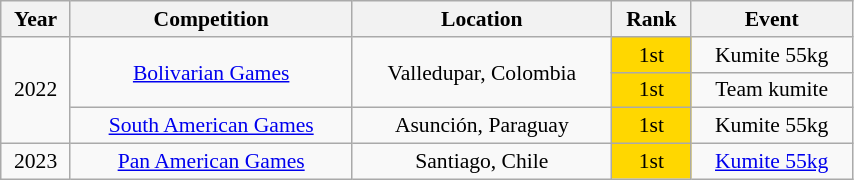<table class="wikitable sortable" width=45% style="font-size:90%; text-align:center;">
<tr>
<th>Year</th>
<th>Competition</th>
<th>Location</th>
<th>Rank</th>
<th>Event</th>
</tr>
<tr>
<td rowspan=3>2022</td>
<td rowspan=2><a href='#'>Bolivarian Games</a></td>
<td rowspan=2>Valledupar, Colombia</td>
<td bgcolor="gold">1st</td>
<td>Kumite 55kg</td>
</tr>
<tr>
<td bgcolor="gold">1st</td>
<td>Team kumite</td>
</tr>
<tr>
<td><a href='#'>South American Games</a></td>
<td>Asunción, Paraguay</td>
<td bgcolor="gold">1st</td>
<td>Kumite 55kg</td>
</tr>
<tr>
<td>2023</td>
<td><a href='#'>Pan American Games</a></td>
<td>Santiago, Chile</td>
<td bgcolor="gold">1st</td>
<td><a href='#'>Kumite 55kg</a></td>
</tr>
</table>
